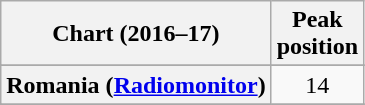<table class="wikitable plainrowheaders sortable" style="text-align:center;">
<tr>
<th scope="col">Chart (2016–17)</th>
<th scope="col">Peak<br>position</th>
</tr>
<tr>
</tr>
<tr>
</tr>
<tr>
</tr>
<tr>
</tr>
<tr>
</tr>
<tr>
<th scope="row">Romania (<a href='#'>Radiomonitor</a>)</th>
<td>14</td>
</tr>
<tr>
</tr>
<tr>
</tr>
<tr>
</tr>
<tr>
</tr>
</table>
